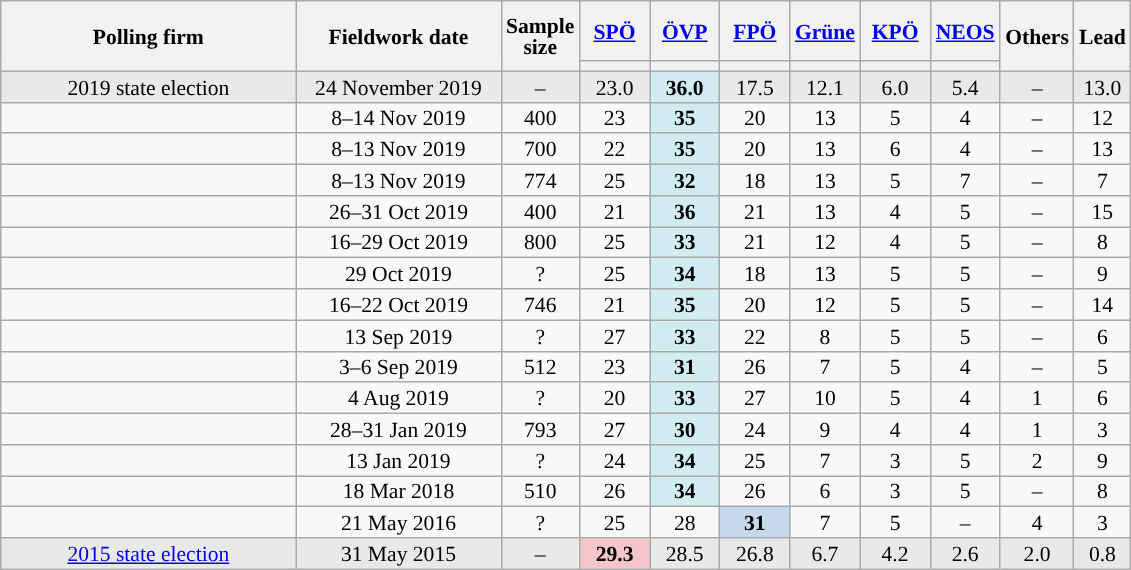<table class="wikitable sortable" style="text-align:center;font-size:90%;line-height:14px;">
<tr style="height:40px;">
<th style="width:190px;" rowspan="2">Polling firm</th>
<th style="width:130px;" rowspan="2">Fieldwork date</th>
<th style="width:35px;" rowspan="2">Sample<br>size</th>
<th class="unsortable" style="width:40px;"><a href='#'>SPÖ</a></th>
<th class="unsortable" style="width:40px;"><a href='#'>ÖVP</a></th>
<th class="unsortable" style="width:40px;"><a href='#'>FPÖ</a></th>
<th class="unsortable" style="width:40px;"><a href='#'>Grüne</a></th>
<th class="unsortable" style="width:40px;"><a href='#'>KPÖ</a></th>
<th class="unsortable" style="width:40px;"><a href='#'>NEOS</a></th>
<th class="unsortable" style="width:40px;" rowspan="2">Others</th>
<th style="width:30px;" rowspan="2">Lead</th>
</tr>
<tr>
<th style="background:"></th>
<th style="background:"></th>
<th style="background:"></th>
<th style="background:"></th>
<th style="background:"></th>
<th style="background:"></th>
</tr>
<tr style="background:#E9E9E9;">
<td>2019 state election</td>
<td data-sort-value="2019-11-24">24 November 2019</td>
<td>–</td>
<td>23.0</td>
<td style="background:#D2EDF1;"><strong>36.0</strong></td>
<td>17.5</td>
<td>12.1</td>
<td>6.0</td>
<td>5.4</td>
<td>–</td>
<td style="background:">13.0</td>
</tr>
<tr>
<td></td>
<td data-sort-value="2019-11-14">8–14 Nov 2019</td>
<td>400</td>
<td>23</td>
<td style="background:#D2EDF1;"><strong>35</strong></td>
<td>20</td>
<td>13</td>
<td>5</td>
<td>4</td>
<td>–</td>
<td style="background:">12</td>
</tr>
<tr>
<td></td>
<td data-sort-value="2019-11-16">8–13 Nov 2019</td>
<td>700</td>
<td>22</td>
<td style="background:#D2EDF1;"><strong>35</strong></td>
<td>20</td>
<td>13</td>
<td>6</td>
<td>4</td>
<td>–</td>
<td style="background:">13</td>
</tr>
<tr>
<td></td>
<td data-sort-value="2019-11-13">8–13 Nov 2019</td>
<td>774</td>
<td>25</td>
<td style="background:#D2EDF1;"><strong>32</strong></td>
<td>18</td>
<td>13</td>
<td>5</td>
<td>7</td>
<td>–</td>
<td style="background:">7</td>
</tr>
<tr>
<td></td>
<td data-sort-value="2019-10-31">26–31 Oct 2019</td>
<td>400</td>
<td>21</td>
<td style="background:#D2EDF1;"><strong>36</strong></td>
<td>21</td>
<td>13</td>
<td>4</td>
<td>5</td>
<td>–</td>
<td style="background:">15</td>
</tr>
<tr>
<td></td>
<td data-sort-value="2019-10-29">16–29 Oct 2019</td>
<td>800</td>
<td>25</td>
<td style="background:#D2EDF1;"><strong>33</strong></td>
<td>21</td>
<td>12</td>
<td>4</td>
<td>5</td>
<td>–</td>
<td style="background:">8</td>
</tr>
<tr>
<td></td>
<td data-sort-value="2019-10-29">29 Oct 2019</td>
<td>?</td>
<td>25</td>
<td style="background:#D2EDF1;"><strong>34</strong></td>
<td>18</td>
<td>13</td>
<td>5</td>
<td>5</td>
<td>–</td>
<td style="background:">9</td>
</tr>
<tr>
<td></td>
<td data-sort-value="2019-10-22">16–22 Oct 2019</td>
<td>746</td>
<td>21</td>
<td style="background:#D2EDF1;"><strong>35</strong></td>
<td>20</td>
<td>12</td>
<td>5</td>
<td>5</td>
<td>–</td>
<td style="background:">14</td>
</tr>
<tr>
<td></td>
<td data-sort-value="2019-09-13">13 Sep 2019</td>
<td>?</td>
<td>27</td>
<td style="background:#D2EDF1;"><strong>33</strong></td>
<td>22</td>
<td>8</td>
<td>5</td>
<td>5</td>
<td>–</td>
<td style="background:">6</td>
</tr>
<tr>
<td></td>
<td data-sort-value="2019-09-06">3–6 Sep 2019</td>
<td>512</td>
<td>23</td>
<td style="background:#D2EDF1;"><strong>31</strong></td>
<td>26</td>
<td>7</td>
<td>5</td>
<td>4</td>
<td>–</td>
<td style="background:">5</td>
</tr>
<tr>
<td></td>
<td data-sort-value="2019-08-04">4 Aug 2019</td>
<td>?</td>
<td>20</td>
<td style="background:#D2EDF1;"><strong>33</strong></td>
<td>27</td>
<td>10</td>
<td>5</td>
<td>4</td>
<td>1</td>
<td style="background:">6</td>
</tr>
<tr>
<td></td>
<td data-sort-value="2019-01-31">28–31 Jan 2019</td>
<td>793</td>
<td>27</td>
<td style="background:#D2EDF1;"><strong>30</strong></td>
<td>24</td>
<td>9</td>
<td>4</td>
<td>4</td>
<td>1</td>
<td style="background:">3</td>
</tr>
<tr>
<td></td>
<td data-sort-value="2019-01-13">13 Jan 2019</td>
<td>?</td>
<td>24</td>
<td style="background:#D2EDF1;"><strong>34</strong></td>
<td>25</td>
<td>7</td>
<td>3</td>
<td>5</td>
<td>2</td>
<td style="background:">9</td>
</tr>
<tr>
<td></td>
<td data-sort-value="2018-03-18">18 Mar 2018</td>
<td>510</td>
<td>26</td>
<td style="background:#D2EDF1;"><strong>34</strong></td>
<td>26</td>
<td>6</td>
<td>3</td>
<td>5</td>
<td>–</td>
<td style="background:">8</td>
</tr>
<tr>
<td></td>
<td data-sort-value="2016-05-21">21 May 2016</td>
<td>?</td>
<td>25</td>
<td>28</td>
<td style="background:#C6D9EA;"><strong>31</strong></td>
<td>7</td>
<td>5</td>
<td>–</td>
<td>4</td>
<td style="background:">3</td>
</tr>
<tr style="background:#E9E9E9;">
<td><a href='#'>2015 state election</a></td>
<td data-sort-value="2015-05-31">31 May 2015</td>
<td>–</td>
<td style="background:#F4C6C9;"><strong>29.3</strong></td>
<td>28.5</td>
<td>26.8</td>
<td>6.7</td>
<td>4.2</td>
<td>2.6</td>
<td>2.0</td>
<td style="background:">0.8</td>
</tr>
</table>
